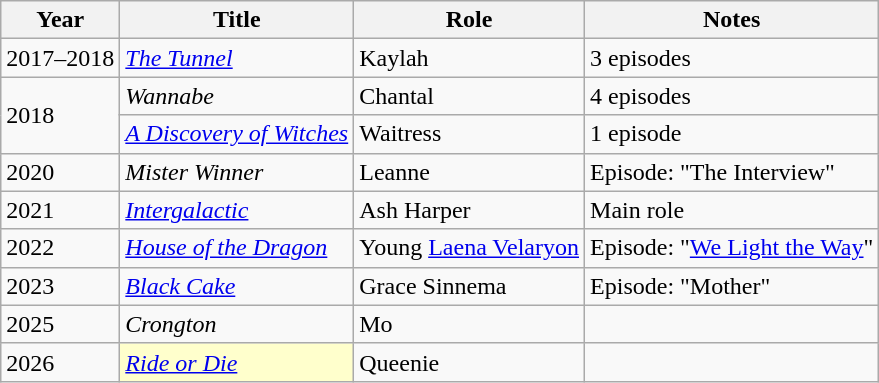<table class="wikitable sortable">
<tr>
<th>Year</th>
<th>Title</th>
<th>Role</th>
<th class="unsortable">Notes</th>
</tr>
<tr>
<td>2017–2018</td>
<td><em><a href='#'>The Tunnel</a></em></td>
<td>Kaylah</td>
<td>3 episodes</td>
</tr>
<tr>
<td rowspan="2">2018</td>
<td><em>Wannabe</em></td>
<td>Chantal</td>
<td>4 episodes</td>
</tr>
<tr>
<td><em><a href='#'>A Discovery of Witches</a></em></td>
<td>Waitress</td>
<td>1 episode</td>
</tr>
<tr>
<td>2020</td>
<td><em>Mister Winner</em></td>
<td>Leanne</td>
<td>Episode: "The Interview"</td>
</tr>
<tr>
<td>2021</td>
<td><em><a href='#'>Intergalactic</a></em></td>
<td>Ash Harper</td>
<td>Main role</td>
</tr>
<tr>
<td>2022</td>
<td><em><a href='#'>House of the Dragon</a></em></td>
<td>Young <a href='#'>Laena Velaryon</a></td>
<td>Episode: "<a href='#'>We Light the Way</a>"</td>
</tr>
<tr>
<td>2023</td>
<td><em><a href='#'>Black Cake</a></em></td>
<td>Grace Sinnema</td>
<td>Episode: "Mother"</td>
</tr>
<tr>
<td>2025</td>
<td><em>Crongton</em></td>
<td>Mo</td>
<td></td>
</tr>
<tr>
<td>2026</td>
<td style="background:#ffc;"><em><a href='#'>Ride or Die</a></em> </td>
<td>Queenie</td>
<td></td>
</tr>
</table>
